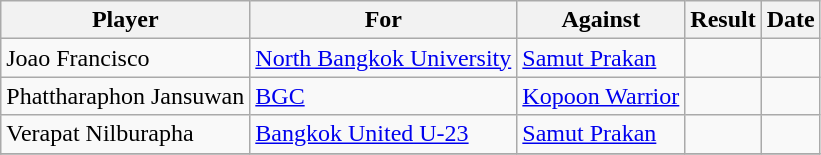<table class="wikitable sortable">
<tr>
<th>Player</th>
<th>For</th>
<th>Against</th>
<th align=center>Result</th>
<th>Date</th>
</tr>
<tr>
<td> Joao Francisco</td>
<td><a href='#'>North Bangkok University</a></td>
<td><a href='#'>Samut Prakan</a></td>
<td></td>
<td></td>
</tr>
<tr>
<td> Phattharaphon Jansuwan</td>
<td><a href='#'>BGC</a></td>
<td><a href='#'>Kopoon Warrior</a></td>
<td></td>
<td></td>
</tr>
<tr>
<td> Verapat Nilburapha</td>
<td><a href='#'>Bangkok United U-23</a></td>
<td><a href='#'>Samut Prakan</a></td>
<td></td>
<td></td>
</tr>
<tr>
</tr>
</table>
